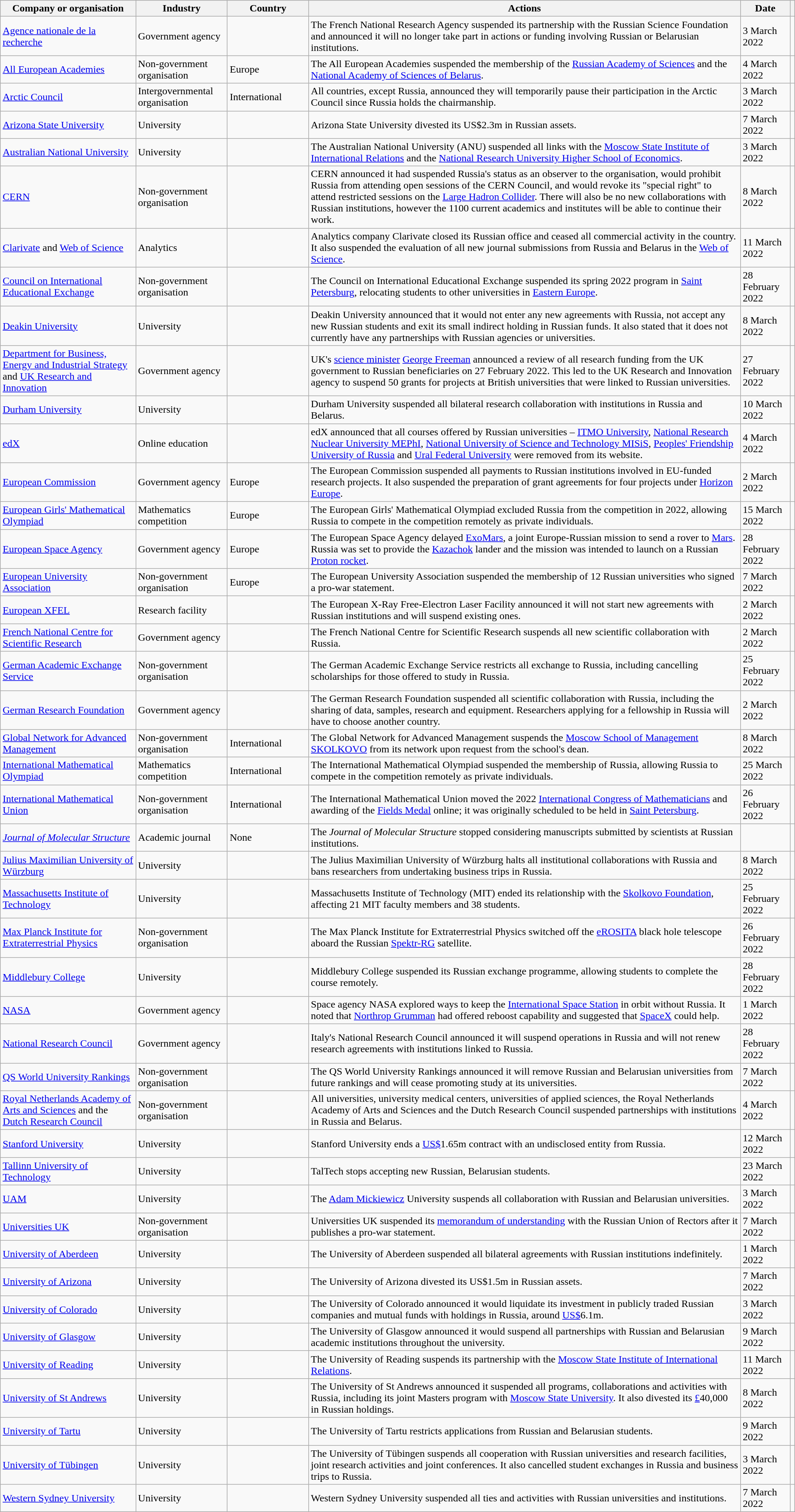<table class="wikitable sortable">
<tr>
<th>Company or organisation</th>
<th>Industry</th>
<th width=120px>Country</th>
<th>Actions</th>
<th data-sort-type=date>Date</th>
<th class="unsortable"></th>
</tr>
<tr>
<td><a href='#'>Agence nationale de la recherche</a></td>
<td>Government agency</td>
<td></td>
<td>The French National Research Agency suspended its partnership with the Russian Science Foundation and announced it will no longer take part in actions or funding involving Russian or Belarusian institutions.</td>
<td>3 March 2022</td>
<td></td>
</tr>
<tr>
<td><a href='#'>All European Academies</a></td>
<td>Non-government organisation</td>
<td>Europe</td>
<td>The All European Academies suspended the membership of the <a href='#'>Russian Academy of Sciences</a> and the <a href='#'>National Academy of Sciences of Belarus</a>.</td>
<td>4 March 2022</td>
<td></td>
</tr>
<tr>
<td><a href='#'>Arctic Council</a></td>
<td>Intergovernmental organisation</td>
<td>International</td>
<td>All countries, except Russia, announced they will temporarily pause their participation in the Arctic Council since Russia holds the chairmanship.</td>
<td>3 March 2022</td>
<td></td>
</tr>
<tr>
<td><a href='#'>Arizona State University</a></td>
<td>University</td>
<td></td>
<td>Arizona State University divested its US$2.3m in Russian assets.</td>
<td>7 March 2022</td>
<td></td>
</tr>
<tr>
<td><a href='#'>Australian National University</a></td>
<td>University</td>
<td></td>
<td>The Australian National University (ANU) suspended all links with the <a href='#'>Moscow State Institute of International Relations</a> and the <a href='#'>National Research University Higher School of Economics</a>.</td>
<td>3 March 2022</td>
<td></td>
</tr>
<tr>
<td><a href='#'>CERN</a></td>
<td>Non-government organisation</td>
<td></td>
<td>CERN announced it had suspended Russia's status as an observer to the organisation, would prohibit Russia from attending open sessions of the CERN Council, and would revoke its "special right" to attend restricted sessions on the <a href='#'>Large Hadron Collider</a>. There will also be no new collaborations with Russian institutions, however the 1100 current academics and institutes will be able to continue their work.</td>
<td>8 March 2022</td>
<td></td>
</tr>
<tr>
<td><a href='#'>Clarivate</a> and <a href='#'>Web of Science</a></td>
<td>Analytics</td>
<td></td>
<td>Analytics company Clarivate closed its Russian office and ceased all commercial activity in the country. It also suspended the evaluation of all new journal submissions from Russia and Belarus in the <a href='#'>Web of Science</a>.</td>
<td>11 March 2022</td>
<td></td>
</tr>
<tr>
<td><a href='#'>Council on International Educational Exchange</a></td>
<td>Non-government organisation</td>
<td></td>
<td>The Council on International Educational Exchange suspended its spring 2022 program in <a href='#'>Saint Petersburg</a>, relocating students to other universities in <a href='#'>Eastern Europe</a>.</td>
<td>28 February 2022</td>
<td></td>
</tr>
<tr>
<td><a href='#'>Deakin University</a></td>
<td>University</td>
<td></td>
<td>Deakin University announced that it would not enter any new agreements with Russia, not accept any new Russian students and exit its small indirect holding in Russian funds. It also stated that it does not currently have any partnerships with Russian agencies or universities.</td>
<td>8 March 2022</td>
<td></td>
</tr>
<tr>
<td><a href='#'>Department for Business, Energy and Industrial Strategy</a> and <a href='#'>UK Research and Innovation</a></td>
<td>Government agency</td>
<td></td>
<td>UK's <a href='#'>science minister</a> <a href='#'>George Freeman</a> announced a review of all research funding from the UK government to Russian beneficiaries on 27 February 2022. This led to the UK Research and Innovation agency to suspend 50 grants for projects at British universities that were linked to Russian universities.</td>
<td>27 February 2022</td>
<td></td>
</tr>
<tr>
<td><a href='#'>Durham University</a></td>
<td>University</td>
<td></td>
<td>Durham University suspended all bilateral research collaboration with institutions in Russia and Belarus.</td>
<td>10 March 2022</td>
<td></td>
</tr>
<tr>
<td><a href='#'>edX</a></td>
<td>Online education</td>
<td></td>
<td>edX announced that all courses offered by Russian universities – <a href='#'>ITMO University</a>, <a href='#'>National Research Nuclear University MEPhI</a>, <a href='#'>National University of Science and Technology MISiS</a>, <a href='#'>Peoples' Friendship University of Russia</a> and <a href='#'>Ural Federal University</a> were removed from its website.</td>
<td>4 March 2022</td>
<td></td>
</tr>
<tr>
<td><a href='#'>European Commission</a></td>
<td>Government agency</td>
<td>Europe</td>
<td>The European Commission suspended all payments to Russian institutions involved in EU-funded research projects. It also suspended the preparation of grant agreements for four projects under <a href='#'>Horizon Europe</a>.</td>
<td>2 March 2022</td>
<td></td>
</tr>
<tr>
<td><a href='#'>European Girls' Mathematical Olympiad</a></td>
<td>Mathematics competition</td>
<td>Europe</td>
<td>The European Girls' Mathematical Olympiad excluded Russia from the competition in 2022, allowing Russia to compete in the competition remotely as private individuals.</td>
<td>15 March 2022</td>
<td></td>
</tr>
<tr>
<td><a href='#'>European Space Agency</a></td>
<td>Government agency</td>
<td>Europe</td>
<td>The European Space Agency delayed <a href='#'>ExoMars</a>, a joint Europe-Russian mission to send a rover to <a href='#'>Mars</a>. Russia was set to provide the <a href='#'>Kazachok</a> lander and the mission was intended to launch on a Russian <a href='#'>Proton rocket</a>.</td>
<td>28 February 2022</td>
<td></td>
</tr>
<tr>
<td><a href='#'>European University Association</a></td>
<td>Non-government organisation</td>
<td>Europe</td>
<td>The European University Association suspended the membership of 12 Russian universities who signed a pro-war statement.</td>
<td>7 March 2022</td>
<td></td>
</tr>
<tr>
<td><a href='#'>European XFEL</a></td>
<td>Research facility</td>
<td></td>
<td>The European X-Ray Free-Electron Laser Facility announced it will not start new agreements with Russian institutions and will suspend existing ones.</td>
<td>2 March 2022</td>
<td></td>
</tr>
<tr>
<td><a href='#'>French National Centre for Scientific Research</a></td>
<td>Government agency</td>
<td></td>
<td>The French National Centre for Scientific Research suspends all new scientific collaboration with Russia.</td>
<td>2 March 2022</td>
<td></td>
</tr>
<tr>
<td><a href='#'>German Academic Exchange Service</a></td>
<td>Non-government organisation</td>
<td></td>
<td>The German Academic Exchange Service restricts all exchange to Russia, including cancelling scholarships for those offered to study in Russia.</td>
<td>25 February 2022</td>
<td></td>
</tr>
<tr>
<td><a href='#'>German Research Foundation</a></td>
<td>Government agency</td>
<td></td>
<td>The German Research Foundation suspended all scientific collaboration with Russia, including the sharing of data, samples, research and equipment. Researchers applying for a fellowship in Russia will have to choose another country.</td>
<td>2 March 2022</td>
<td></td>
</tr>
<tr>
<td><a href='#'>Global Network for Advanced Management</a></td>
<td>Non-government organisation</td>
<td>International</td>
<td>The Global Network for Advanced Management suspends the <a href='#'>Moscow School of Management SKOLKOVO</a> from its network upon request from the school's dean.</td>
<td>8 March 2022</td>
<td></td>
</tr>
<tr>
<td><a href='#'>International Mathematical Olympiad</a></td>
<td>Mathematics competition</td>
<td>International</td>
<td>The International Mathematical Olympiad suspended the membership of Russia, allowing Russia to compete in the competition remotely as private individuals.</td>
<td>25 March 2022</td>
<td></td>
</tr>
<tr>
<td><a href='#'>International Mathematical Union</a></td>
<td>Non-government organisation</td>
<td>International</td>
<td>The International Mathematical Union moved the 2022 <a href='#'>International Congress of Mathematicians</a> and awarding of the <a href='#'>Fields Medal</a> online; it was originally scheduled to be held in <a href='#'>Saint Petersburg</a>.</td>
<td>26 February 2022</td>
<td></td>
</tr>
<tr>
<td><em><a href='#'>Journal of Molecular Structure</a></em></td>
<td>Academic journal</td>
<td>None</td>
<td>The <em>Journal of Molecular Structure</em> stopped considering manuscripts submitted by scientists at Russian institutions.</td>
<td></td>
<td></td>
</tr>
<tr>
<td><a href='#'>Julius Maximilian University of Würzburg</a></td>
<td>University</td>
<td></td>
<td>The Julius Maximilian University of Würzburg halts all institutional collaborations with Russia and bans researchers from undertaking business trips in Russia.</td>
<td>8 March 2022</td>
<td></td>
</tr>
<tr>
<td><a href='#'>Massachusetts Institute of Technology</a></td>
<td>University</td>
<td></td>
<td>Massachusetts Institute of Technology (MIT) ended its relationship with the <a href='#'>Skolkovo Foundation</a>, affecting 21 MIT faculty members and 38 students.</td>
<td>25 February 2022</td>
<td></td>
</tr>
<tr>
<td><a href='#'>Max Planck Institute for Extraterrestrial Physics</a></td>
<td>Non-government organisation</td>
<td></td>
<td>The Max Planck Institute for Extraterrestrial Physics switched off the <a href='#'>eROSITA</a> black hole telescope aboard the Russian <a href='#'>Spektr-RG</a> satellite.</td>
<td>26 February 2022</td>
<td></td>
</tr>
<tr>
<td><a href='#'>Middlebury College</a></td>
<td>University</td>
<td></td>
<td>Middlebury College suspended its Russian exchange programme, allowing students to complete the course remotely.</td>
<td>28 February 2022</td>
<td></td>
</tr>
<tr>
<td><a href='#'>NASA</a></td>
<td>Government agency</td>
<td></td>
<td>Space agency NASA explored ways to keep the <a href='#'>International Space Station</a> in orbit without Russia. It noted that <a href='#'>Northrop Grumman</a> had offered reboost capability and suggested that <a href='#'>SpaceX</a> could help.</td>
<td>1 March 2022</td>
<td></td>
</tr>
<tr>
<td><a href='#'>National Research Council</a></td>
<td>Government agency</td>
<td></td>
<td>Italy's National Research Council announced it will suspend operations in Russia and will not renew research agreements with institutions linked to Russia.</td>
<td>28 February 2022</td>
<td></td>
</tr>
<tr>
<td><a href='#'>QS World University Rankings</a></td>
<td>Non-government organisation</td>
<td></td>
<td>The QS World University Rankings announced it will remove Russian and Belarusian universities from future rankings and will cease promoting study at its universities.</td>
<td>7 March 2022</td>
<td></td>
</tr>
<tr>
<td><a href='#'>Royal Netherlands Academy of Arts and Sciences</a> and the <a href='#'>Dutch Research Council</a></td>
<td>Non-government organisation</td>
<td></td>
<td>All universities, university medical centers, universities of applied sciences, the Royal Netherlands Academy of Arts and Sciences and the Dutch Research Council suspended partnerships with institutions in Russia and Belarus.</td>
<td>4 March 2022</td>
<td></td>
</tr>
<tr>
<td><a href='#'>Stanford University</a></td>
<td>University</td>
<td></td>
<td>Stanford University ends a <a href='#'>US$</a>1.65m contract with an undisclosed entity from Russia.</td>
<td>12 March 2022</td>
<td></td>
</tr>
<tr>
<td><a href='#'>Tallinn University of Technology</a></td>
<td>University</td>
<td></td>
<td>TalTech stops accepting new Russian, Belarusian students.</td>
<td>23 March 2022</td>
<td></td>
</tr>
<tr>
<td><a href='#'>UAM</a></td>
<td>University</td>
<td></td>
<td>The <a href='#'>Adam Mickiewicz</a> University suspends all collaboration with Russian and Belarusian universities.</td>
<td>3 March 2022</td>
<td></td>
</tr>
<tr>
<td><a href='#'>Universities UK</a></td>
<td>Non-government organisation</td>
<td></td>
<td>Universities UK suspended its <a href='#'>memorandum of understanding</a> with the Russian Union of Rectors after it publishes a pro-war statement.</td>
<td>7 March 2022</td>
<td></td>
</tr>
<tr>
<td><a href='#'>University of Aberdeen</a></td>
<td>University</td>
<td></td>
<td>The University of Aberdeen suspended all bilateral agreements with Russian institutions indefinitely.</td>
<td>1 March 2022</td>
<td></td>
</tr>
<tr>
<td><a href='#'>University of Arizona</a></td>
<td>University</td>
<td></td>
<td>The University of Arizona divested its US$1.5m in Russian assets.</td>
<td>7 March 2022</td>
<td></td>
</tr>
<tr>
<td><a href='#'>University of Colorado</a></td>
<td>University</td>
<td></td>
<td>The University of Colorado announced it would liquidate its investment in publicly traded Russian companies and mutual funds with holdings in Russia, around <a href='#'>US$</a>6.1m.</td>
<td>3 March 2022</td>
<td></td>
</tr>
<tr>
<td><a href='#'>University of Glasgow</a></td>
<td>University</td>
<td></td>
<td>The University of Glasgow announced it would suspend all partnerships with Russian and Belarusian academic institutions throughout the university.</td>
<td>9 March 2022</td>
<td></td>
</tr>
<tr>
<td><a href='#'>University of Reading</a></td>
<td>University</td>
<td></td>
<td>The University of Reading suspends its partnership with the <a href='#'>Moscow State Institute of International Relations</a>.</td>
<td>11 March 2022</td>
<td></td>
</tr>
<tr>
<td><a href='#'>University of St Andrews</a></td>
<td>University</td>
<td></td>
<td>The University of St Andrews announced it suspended all programs, collaborations and activities with Russia, including its joint Masters program with <a href='#'>Moscow State University</a>. It also divested its <a href='#'>£</a>40,000 in Russian holdings.</td>
<td>8 March 2022</td>
<td></td>
</tr>
<tr>
<td><a href='#'>University of Tartu</a></td>
<td>University</td>
<td></td>
<td>The University of Tartu restricts applications from Russian and Belarusian students.</td>
<td>9 March 2022</td>
<td></td>
</tr>
<tr>
<td><a href='#'>University of Tübingen</a></td>
<td>University</td>
<td></td>
<td>The University of Tübingen suspends all cooperation with Russian universities and research facilities, joint research activities and joint conferences. It also cancelled student exchanges in Russia and business trips to Russia.</td>
<td>3 March 2022</td>
<td></td>
</tr>
<tr>
<td><a href='#'>Western Sydney University</a></td>
<td>University</td>
<td></td>
<td>Western Sydney University suspended all ties and activities with Russian universities and institutions.</td>
<td>7 March 2022</td>
<td></td>
</tr>
</table>
